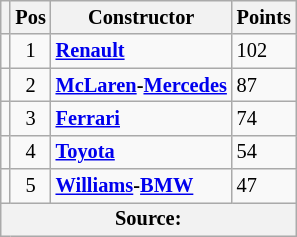<table class="wikitable" style="font-size: 85%;">
<tr>
<th></th>
<th>Pos</th>
<th>Constructor</th>
<th>Points</th>
</tr>
<tr>
<td></td>
<td align="center">1</td>
<td> <strong><a href='#'>Renault</a></strong></td>
<td>102</td>
</tr>
<tr>
<td></td>
<td align="center">2</td>
<td> <strong><a href='#'>McLaren</a>-<a href='#'>Mercedes</a></strong></td>
<td>87</td>
</tr>
<tr>
<td></td>
<td align="center">3</td>
<td> <strong><a href='#'>Ferrari</a></strong></td>
<td>74</td>
</tr>
<tr>
<td></td>
<td align="center">4</td>
<td> <strong><a href='#'>Toyota</a></strong></td>
<td>54</td>
</tr>
<tr>
<td></td>
<td align="center">5</td>
<td> <strong><a href='#'>Williams</a>-<a href='#'>BMW</a></strong></td>
<td>47</td>
</tr>
<tr>
<th colspan=4>Source: </th>
</tr>
</table>
